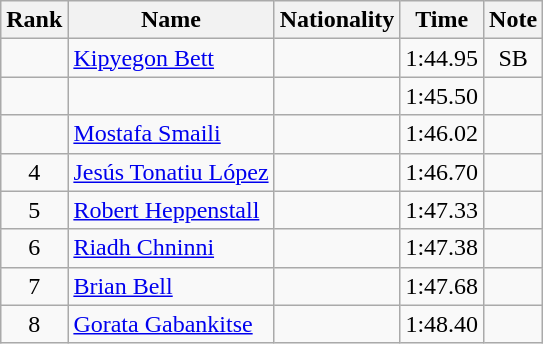<table class="wikitable sortable" style="text-align:center">
<tr>
<th>Rank</th>
<th>Name</th>
<th>Nationality</th>
<th>Time</th>
<th>Note</th>
</tr>
<tr>
<td></td>
<td align=left><a href='#'>Kipyegon Bett</a></td>
<td align=left></td>
<td>1:44.95</td>
<td>SB</td>
</tr>
<tr>
<td></td>
<td align=left></td>
<td align=left></td>
<td>1:45.50</td>
<td></td>
</tr>
<tr>
<td></td>
<td align=left><a href='#'>Mostafa Smaili</a></td>
<td align=left></td>
<td>1:46.02</td>
<td></td>
</tr>
<tr>
<td>4</td>
<td align=left><a href='#'>Jesús Tonatiu López</a></td>
<td align=left></td>
<td>1:46.70</td>
<td></td>
</tr>
<tr>
<td>5</td>
<td align=left><a href='#'>Robert Heppenstall</a></td>
<td align=left></td>
<td>1:47.33</td>
<td></td>
</tr>
<tr>
<td>6</td>
<td align=left><a href='#'>Riadh Chninni</a></td>
<td align=left></td>
<td>1:47.38</td>
<td></td>
</tr>
<tr>
<td>7</td>
<td align=left><a href='#'>Brian Bell</a></td>
<td align=left></td>
<td>1:47.68</td>
<td></td>
</tr>
<tr>
<td>8</td>
<td align=left><a href='#'>Gorata Gabankitse</a></td>
<td align=left></td>
<td>1:48.40</td>
<td></td>
</tr>
</table>
